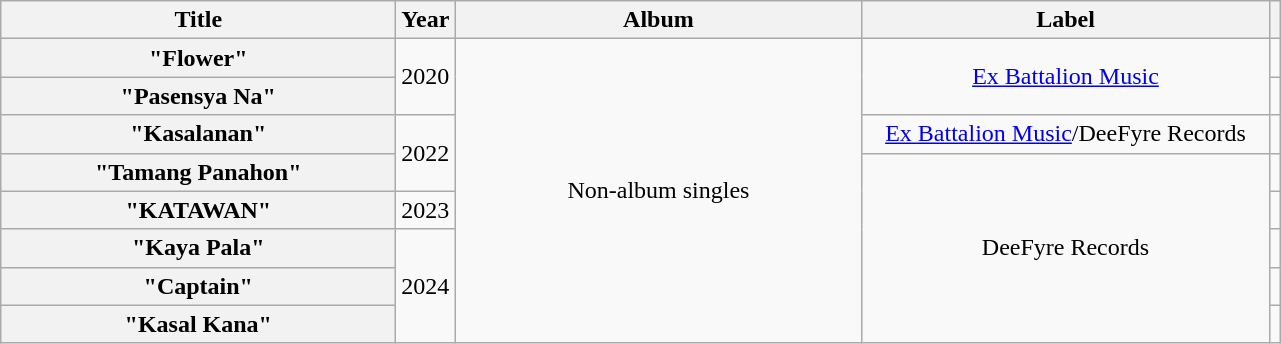<table class="wikitable plainrowheaders" style="text-align:center;">
<tr>
<th scope="col" rowspan="1" style="width:16em;">Title</th>
<th scope="col" rowspan="1" style="width:2em;">Year</th>
<th scope="col" rowspan="1" style="width:16.5em;">Album</th>
<th scope="col" rowspan="1" style="width:16.5em;">Label</th>
<th scope="col" class="unsortable"></th>
</tr>
<tr>
<th scope="row">"Flower" <br></th>
<td rowspan="2">2020</td>
<td rowspan="8" align="center">Non-album singles</td>
<td rowspan=2" align="center"><a href='#'>Ex Battalion Music</a></td>
<td></td>
</tr>
<tr>
<th scope="row">"Pasensya Na" <br></th>
<td></td>
</tr>
<tr>
<th scope="row">"Kasalanan"</th>
<td rowspan="2">2022</td>
<td><a href='#'>Ex Battalion Music</a>/DeeFyre Records</td>
<td></td>
</tr>
<tr>
<th scope="row">"Tamang Panahon" <br></th>
<td rowspan="5">DeeFyre Records</td>
<td></td>
</tr>
<tr>
<th scope="row">"KATAWAN" <br></th>
<td>2023</td>
<td></td>
</tr>
<tr>
<th scope="row">"Kaya Pala"</th>
<td rowspan="3">2024</td>
<td></td>
</tr>
<tr>
<th scope="row">"Captain"</th>
<td></td>
</tr>
<tr>
<th scope="row">"Kasal Kana"</th>
<td></td>
</tr>
</table>
